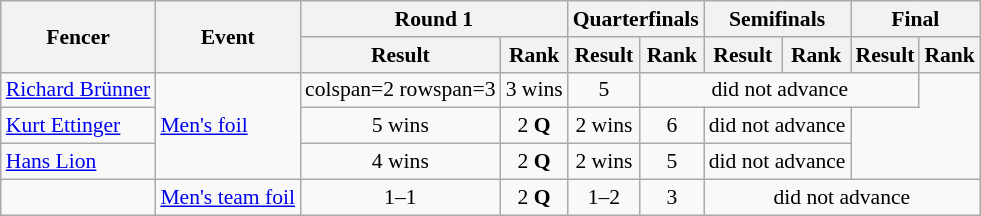<table class=wikitable style="font-size:90%">
<tr>
<th rowspan=2>Fencer</th>
<th rowspan=2>Event</th>
<th colspan=2>Round 1</th>
<th colspan=2>Quarterfinals</th>
<th colspan=2>Semifinals</th>
<th colspan=2>Final</th>
</tr>
<tr>
<th>Result</th>
<th>Rank</th>
<th>Result</th>
<th>Rank</th>
<th>Result</th>
<th>Rank</th>
<th>Result</th>
<th>Rank</th>
</tr>
<tr>
<td><a href='#'>Richard Brünner</a></td>
<td rowspan=3><a href='#'>Men's foil</a></td>
<td>colspan=2 rowspan=3 </td>
<td align=center>3 wins</td>
<td align=center>5</td>
<td align=center colspan=4>did not advance</td>
</tr>
<tr>
<td><a href='#'>Kurt Ettinger</a></td>
<td align=center>5 wins</td>
<td align=center>2 <strong>Q</strong></td>
<td align=center>2 wins</td>
<td align=center>6</td>
<td align=center colspan=2>did not advance</td>
</tr>
<tr>
<td><a href='#'>Hans Lion</a></td>
<td align=center>4 wins</td>
<td align=center>2 <strong>Q</strong></td>
<td align=center>2 wins</td>
<td align=center>5</td>
<td align=center colspan=2>did not advance</td>
</tr>
<tr>
<td></td>
<td><a href='#'>Men's team foil</a></td>
<td align=center>1–1</td>
<td align=center>2 <strong>Q</strong></td>
<td align=center>1–2</td>
<td align=center>3</td>
<td align=center colspan=4>did not advance</td>
</tr>
</table>
